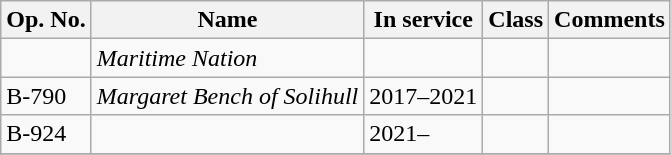<table class="wikitable">
<tr>
<th>Op. No.</th>
<th>Name</th>
<th>In service</th>
<th>Class</th>
<th>Comments</th>
</tr>
<tr>
<td></td>
<td><em>Maritime Nation</em></td>
<td></td>
<td></td>
<td></td>
</tr>
<tr>
<td>B-790</td>
<td><em>Margaret Bench of Solihull</em></td>
<td>2017–2021</td>
<td></td>
<td></td>
</tr>
<tr>
<td>B-924</td>
<td></td>
<td>2021–</td>
<td></td>
<td></td>
</tr>
<tr>
</tr>
</table>
